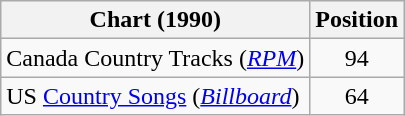<table class="wikitable sortable">
<tr>
<th scope="col">Chart (1990)</th>
<th scope="col">Position</th>
</tr>
<tr>
<td>Canada Country Tracks (<em><a href='#'>RPM</a></em>)</td>
<td align="center">94</td>
</tr>
<tr>
<td>US <a href='#'>Country Songs</a> (<em><a href='#'>Billboard</a></em>)</td>
<td align="center">64</td>
</tr>
</table>
